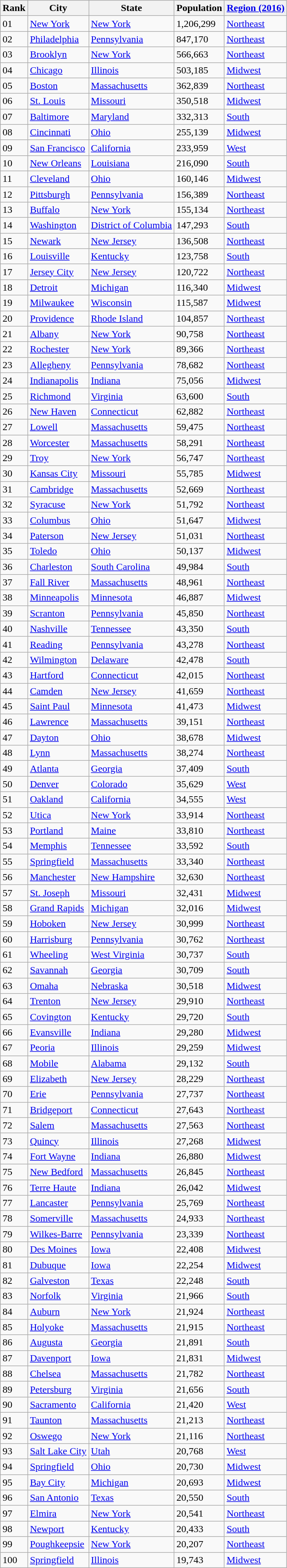<table class="wikitable sortable">
<tr>
<th>Rank</th>
<th>City</th>
<th>State</th>
<th>Population</th>
<th><a href='#'>Region (2016)</a></th>
</tr>
<tr>
<td>01</td>
<td><a href='#'>New York</a></td>
<td><a href='#'>New York</a></td>
<td>1,206,299</td>
<td><a href='#'>Northeast</a></td>
</tr>
<tr>
<td>02</td>
<td><a href='#'>Philadelphia</a></td>
<td><a href='#'>Pennsylvania</a></td>
<td>847,170</td>
<td><a href='#'>Northeast</a></td>
</tr>
<tr>
<td>03</td>
<td><a href='#'>Brooklyn</a></td>
<td><a href='#'>New York</a></td>
<td>566,663</td>
<td><a href='#'>Northeast</a></td>
</tr>
<tr>
<td>04</td>
<td><a href='#'>Chicago</a></td>
<td><a href='#'>Illinois</a></td>
<td>503,185</td>
<td><a href='#'>Midwest</a></td>
</tr>
<tr>
<td>05</td>
<td><a href='#'>Boston</a></td>
<td><a href='#'>Massachusetts</a></td>
<td>362,839</td>
<td><a href='#'>Northeast</a></td>
</tr>
<tr>
<td>06</td>
<td><a href='#'>St. Louis</a></td>
<td><a href='#'>Missouri</a></td>
<td>350,518</td>
<td><a href='#'>Midwest</a></td>
</tr>
<tr>
<td>07</td>
<td><a href='#'>Baltimore</a></td>
<td><a href='#'>Maryland</a></td>
<td>332,313</td>
<td><a href='#'>South</a></td>
</tr>
<tr>
<td>08</td>
<td><a href='#'>Cincinnati</a></td>
<td><a href='#'>Ohio</a></td>
<td>255,139</td>
<td><a href='#'>Midwest</a></td>
</tr>
<tr>
<td>09</td>
<td><a href='#'>San Francisco</a></td>
<td><a href='#'>California</a></td>
<td>233,959</td>
<td><a href='#'>West</a></td>
</tr>
<tr>
<td>10</td>
<td><a href='#'>New Orleans</a></td>
<td><a href='#'>Louisiana</a></td>
<td>216,090</td>
<td><a href='#'>South</a></td>
</tr>
<tr>
<td>11</td>
<td><a href='#'>Cleveland</a></td>
<td><a href='#'>Ohio</a></td>
<td>160,146</td>
<td><a href='#'>Midwest</a></td>
</tr>
<tr>
<td>12</td>
<td><a href='#'>Pittsburgh</a></td>
<td><a href='#'>Pennsylvania</a></td>
<td>156,389</td>
<td><a href='#'>Northeast</a></td>
</tr>
<tr>
<td>13</td>
<td><a href='#'>Buffalo</a></td>
<td><a href='#'>New York</a></td>
<td>155,134</td>
<td><a href='#'>Northeast</a></td>
</tr>
<tr>
<td>14</td>
<td><a href='#'>Washington</a></td>
<td><a href='#'>District of Columbia</a></td>
<td>147,293</td>
<td><a href='#'>South</a></td>
</tr>
<tr>
<td>15</td>
<td><a href='#'>Newark</a></td>
<td><a href='#'>New Jersey</a></td>
<td>136,508</td>
<td><a href='#'>Northeast</a></td>
</tr>
<tr>
<td>16</td>
<td><a href='#'>Louisville</a></td>
<td><a href='#'>Kentucky</a></td>
<td>123,758</td>
<td><a href='#'>South</a></td>
</tr>
<tr>
<td>17</td>
<td><a href='#'>Jersey City</a></td>
<td><a href='#'>New Jersey</a></td>
<td>120,722</td>
<td><a href='#'>Northeast</a></td>
</tr>
<tr>
<td>18</td>
<td><a href='#'>Detroit</a></td>
<td><a href='#'>Michigan</a></td>
<td>116,340</td>
<td><a href='#'>Midwest</a></td>
</tr>
<tr>
<td>19</td>
<td><a href='#'>Milwaukee</a></td>
<td><a href='#'>Wisconsin</a></td>
<td>115,587</td>
<td><a href='#'>Midwest</a></td>
</tr>
<tr>
<td>20</td>
<td><a href='#'>Providence</a></td>
<td><a href='#'>Rhode Island</a></td>
<td>104,857</td>
<td><a href='#'>Northeast</a></td>
</tr>
<tr>
<td>21</td>
<td><a href='#'>Albany</a></td>
<td><a href='#'>New York</a></td>
<td>90,758</td>
<td><a href='#'>Northeast</a></td>
</tr>
<tr>
<td>22</td>
<td><a href='#'>Rochester</a></td>
<td><a href='#'>New York</a></td>
<td>89,366</td>
<td><a href='#'>Northeast</a></td>
</tr>
<tr>
<td>23</td>
<td><a href='#'>Allegheny</a></td>
<td><a href='#'>Pennsylvania</a></td>
<td>78,682</td>
<td><a href='#'>Northeast</a></td>
</tr>
<tr>
<td>24</td>
<td><a href='#'>Indianapolis</a></td>
<td><a href='#'>Indiana</a></td>
<td>75,056</td>
<td><a href='#'>Midwest</a></td>
</tr>
<tr>
<td>25</td>
<td><a href='#'>Richmond</a></td>
<td><a href='#'>Virginia</a></td>
<td>63,600</td>
<td><a href='#'>South</a></td>
</tr>
<tr>
<td>26</td>
<td><a href='#'>New Haven</a></td>
<td><a href='#'>Connecticut</a></td>
<td>62,882</td>
<td><a href='#'>Northeast</a></td>
</tr>
<tr>
<td>27</td>
<td><a href='#'>Lowell</a></td>
<td><a href='#'>Massachusetts</a></td>
<td>59,475</td>
<td><a href='#'>Northeast</a></td>
</tr>
<tr>
<td>28</td>
<td><a href='#'>Worcester</a></td>
<td><a href='#'>Massachusetts</a></td>
<td>58,291</td>
<td><a href='#'>Northeast</a></td>
</tr>
<tr>
<td>29</td>
<td><a href='#'>Troy</a></td>
<td><a href='#'>New York</a></td>
<td>56,747</td>
<td><a href='#'>Northeast</a></td>
</tr>
<tr>
<td>30</td>
<td><a href='#'>Kansas City</a></td>
<td><a href='#'>Missouri</a></td>
<td>55,785</td>
<td><a href='#'>Midwest</a></td>
</tr>
<tr>
<td>31</td>
<td><a href='#'>Cambridge</a></td>
<td><a href='#'>Massachusetts</a></td>
<td>52,669</td>
<td><a href='#'>Northeast</a></td>
</tr>
<tr>
<td>32</td>
<td><a href='#'>Syracuse</a></td>
<td><a href='#'>New York</a></td>
<td>51,792</td>
<td><a href='#'>Northeast</a></td>
</tr>
<tr>
<td>33</td>
<td><a href='#'>Columbus</a></td>
<td><a href='#'>Ohio</a></td>
<td>51,647</td>
<td><a href='#'>Midwest</a></td>
</tr>
<tr>
<td>34</td>
<td><a href='#'>Paterson</a></td>
<td><a href='#'>New Jersey</a></td>
<td>51,031</td>
<td><a href='#'>Northeast</a></td>
</tr>
<tr>
<td>35</td>
<td><a href='#'>Toledo</a></td>
<td><a href='#'>Ohio</a></td>
<td>50,137</td>
<td><a href='#'>Midwest</a></td>
</tr>
<tr>
<td>36</td>
<td><a href='#'>Charleston</a></td>
<td><a href='#'>South Carolina</a></td>
<td>49,984</td>
<td><a href='#'>South</a></td>
</tr>
<tr>
<td>37</td>
<td><a href='#'>Fall River</a></td>
<td><a href='#'>Massachusetts</a></td>
<td>48,961</td>
<td><a href='#'>Northeast</a></td>
</tr>
<tr>
<td>38</td>
<td><a href='#'>Minneapolis</a></td>
<td><a href='#'>Minnesota</a></td>
<td>46,887</td>
<td><a href='#'>Midwest</a></td>
</tr>
<tr>
<td>39</td>
<td><a href='#'>Scranton</a></td>
<td><a href='#'>Pennsylvania</a></td>
<td>45,850</td>
<td><a href='#'>Northeast</a></td>
</tr>
<tr>
<td>40</td>
<td><a href='#'>Nashville</a></td>
<td><a href='#'>Tennessee</a></td>
<td>43,350</td>
<td><a href='#'>South</a></td>
</tr>
<tr>
<td>41</td>
<td><a href='#'>Reading</a></td>
<td><a href='#'>Pennsylvania</a></td>
<td>43,278</td>
<td><a href='#'>Northeast</a></td>
</tr>
<tr>
<td>42</td>
<td><a href='#'>Wilmington</a></td>
<td><a href='#'>Delaware</a></td>
<td>42,478</td>
<td><a href='#'>South</a></td>
</tr>
<tr>
<td>43</td>
<td><a href='#'>Hartford</a></td>
<td><a href='#'>Connecticut</a></td>
<td>42,015</td>
<td><a href='#'>Northeast</a></td>
</tr>
<tr>
<td>44</td>
<td><a href='#'>Camden</a></td>
<td><a href='#'>New Jersey</a></td>
<td>41,659</td>
<td><a href='#'>Northeast</a></td>
</tr>
<tr>
<td>45</td>
<td><a href='#'>Saint Paul</a></td>
<td><a href='#'>Minnesota</a></td>
<td>41,473</td>
<td><a href='#'>Midwest</a></td>
</tr>
<tr>
<td>46</td>
<td><a href='#'>Lawrence</a></td>
<td><a href='#'>Massachusetts</a></td>
<td>39,151</td>
<td><a href='#'>Northeast</a></td>
</tr>
<tr>
<td>47</td>
<td><a href='#'>Dayton</a></td>
<td><a href='#'>Ohio</a></td>
<td>38,678</td>
<td><a href='#'>Midwest</a></td>
</tr>
<tr>
<td>48</td>
<td><a href='#'>Lynn</a></td>
<td><a href='#'>Massachusetts</a></td>
<td>38,274</td>
<td><a href='#'>Northeast</a></td>
</tr>
<tr>
<td>49</td>
<td><a href='#'>Atlanta</a></td>
<td><a href='#'>Georgia</a></td>
<td>37,409</td>
<td><a href='#'>South</a></td>
</tr>
<tr>
<td>50</td>
<td><a href='#'>Denver</a></td>
<td><a href='#'>Colorado</a></td>
<td>35,629</td>
<td><a href='#'>West</a></td>
</tr>
<tr>
<td>51</td>
<td><a href='#'>Oakland</a></td>
<td><a href='#'>California</a></td>
<td>34,555</td>
<td><a href='#'>West</a></td>
</tr>
<tr>
<td>52</td>
<td><a href='#'>Utica</a></td>
<td><a href='#'>New York</a></td>
<td>33,914</td>
<td><a href='#'>Northeast</a></td>
</tr>
<tr>
<td>53</td>
<td><a href='#'>Portland</a></td>
<td><a href='#'>Maine</a></td>
<td>33,810</td>
<td><a href='#'>Northeast</a></td>
</tr>
<tr>
<td>54</td>
<td><a href='#'>Memphis</a></td>
<td><a href='#'>Tennessee</a></td>
<td>33,592</td>
<td><a href='#'>South</a></td>
</tr>
<tr>
<td>55</td>
<td><a href='#'>Springfield</a></td>
<td><a href='#'>Massachusetts</a></td>
<td>33,340</td>
<td><a href='#'>Northeast</a></td>
</tr>
<tr>
<td>56</td>
<td><a href='#'>Manchester</a></td>
<td><a href='#'>New Hampshire</a></td>
<td>32,630</td>
<td><a href='#'>Northeast</a></td>
</tr>
<tr>
<td>57</td>
<td><a href='#'>St. Joseph</a></td>
<td><a href='#'>Missouri</a></td>
<td>32,431</td>
<td><a href='#'>Midwest</a></td>
</tr>
<tr>
<td>58</td>
<td><a href='#'>Grand Rapids</a></td>
<td><a href='#'>Michigan</a></td>
<td>32,016</td>
<td><a href='#'>Midwest</a></td>
</tr>
<tr>
<td>59</td>
<td><a href='#'>Hoboken</a></td>
<td><a href='#'>New Jersey</a></td>
<td>30,999</td>
<td><a href='#'>Northeast</a></td>
</tr>
<tr>
<td>60</td>
<td><a href='#'>Harrisburg</a></td>
<td><a href='#'>Pennsylvania</a></td>
<td>30,762</td>
<td><a href='#'>Northeast</a></td>
</tr>
<tr>
<td>61</td>
<td><a href='#'>Wheeling</a></td>
<td><a href='#'>West Virginia</a></td>
<td>30,737</td>
<td><a href='#'>South</a></td>
</tr>
<tr>
<td>62</td>
<td><a href='#'>Savannah</a></td>
<td><a href='#'>Georgia</a></td>
<td>30,709</td>
<td><a href='#'>South</a></td>
</tr>
<tr>
<td>63</td>
<td><a href='#'>Omaha</a></td>
<td><a href='#'>Nebraska</a></td>
<td>30,518</td>
<td><a href='#'>Midwest</a></td>
</tr>
<tr>
<td>64</td>
<td><a href='#'>Trenton</a></td>
<td><a href='#'>New Jersey</a></td>
<td>29,910</td>
<td><a href='#'>Northeast</a></td>
</tr>
<tr>
<td>65</td>
<td><a href='#'>Covington</a></td>
<td><a href='#'>Kentucky</a></td>
<td>29,720</td>
<td><a href='#'>South</a></td>
</tr>
<tr>
<td>66</td>
<td><a href='#'>Evansville</a></td>
<td><a href='#'>Indiana</a></td>
<td>29,280</td>
<td><a href='#'>Midwest</a></td>
</tr>
<tr>
<td>67</td>
<td><a href='#'>Peoria</a></td>
<td><a href='#'>Illinois</a></td>
<td>29,259</td>
<td><a href='#'>Midwest</a></td>
</tr>
<tr>
<td>68</td>
<td><a href='#'>Mobile</a></td>
<td><a href='#'>Alabama</a></td>
<td>29,132</td>
<td><a href='#'>South</a></td>
</tr>
<tr>
<td>69</td>
<td><a href='#'>Elizabeth</a></td>
<td><a href='#'>New Jersey</a></td>
<td>28,229</td>
<td><a href='#'>Northeast</a></td>
</tr>
<tr>
<td>70</td>
<td><a href='#'>Erie</a></td>
<td><a href='#'>Pennsylvania</a></td>
<td>27,737</td>
<td><a href='#'>Northeast</a></td>
</tr>
<tr>
<td>71</td>
<td><a href='#'>Bridgeport</a></td>
<td><a href='#'>Connecticut</a></td>
<td>27,643</td>
<td><a href='#'>Northeast</a></td>
</tr>
<tr>
<td>72</td>
<td><a href='#'>Salem</a></td>
<td><a href='#'>Massachusetts</a></td>
<td>27,563</td>
<td><a href='#'>Northeast</a></td>
</tr>
<tr>
<td>73</td>
<td><a href='#'>Quincy</a></td>
<td><a href='#'>Illinois</a></td>
<td>27,268</td>
<td><a href='#'>Midwest</a></td>
</tr>
<tr>
<td>74</td>
<td><a href='#'>Fort Wayne</a></td>
<td><a href='#'>Indiana</a></td>
<td>26,880</td>
<td><a href='#'>Midwest</a></td>
</tr>
<tr>
<td>75</td>
<td><a href='#'>New Bedford</a></td>
<td><a href='#'>Massachusetts</a></td>
<td>26,845</td>
<td><a href='#'>Northeast</a></td>
</tr>
<tr>
<td>76</td>
<td><a href='#'>Terre Haute</a></td>
<td><a href='#'>Indiana</a></td>
<td>26,042</td>
<td><a href='#'>Midwest</a></td>
</tr>
<tr>
<td>77</td>
<td><a href='#'>Lancaster</a></td>
<td><a href='#'>Pennsylvania</a></td>
<td>25,769</td>
<td><a href='#'>Northeast</a></td>
</tr>
<tr>
<td>78</td>
<td><a href='#'>Somerville</a></td>
<td><a href='#'>Massachusetts</a></td>
<td>24,933</td>
<td><a href='#'>Northeast</a></td>
</tr>
<tr>
<td>79</td>
<td><a href='#'>Wilkes-Barre</a></td>
<td><a href='#'>Pennsylvania</a></td>
<td>23,339</td>
<td><a href='#'>Northeast</a></td>
</tr>
<tr>
<td>80</td>
<td><a href='#'>Des Moines</a></td>
<td><a href='#'>Iowa</a></td>
<td>22,408</td>
<td><a href='#'>Midwest</a></td>
</tr>
<tr>
<td>81</td>
<td><a href='#'>Dubuque</a></td>
<td><a href='#'>Iowa</a></td>
<td>22,254</td>
<td><a href='#'>Midwest</a></td>
</tr>
<tr>
<td>82</td>
<td><a href='#'>Galveston</a></td>
<td><a href='#'>Texas</a></td>
<td>22,248</td>
<td><a href='#'>South</a></td>
</tr>
<tr>
<td>83</td>
<td><a href='#'>Norfolk</a></td>
<td><a href='#'>Virginia</a></td>
<td>21,966</td>
<td><a href='#'>South</a></td>
</tr>
<tr>
<td>84</td>
<td><a href='#'>Auburn</a></td>
<td><a href='#'>New York</a></td>
<td>21,924</td>
<td><a href='#'>Northeast</a></td>
</tr>
<tr>
<td>85</td>
<td><a href='#'>Holyoke</a></td>
<td><a href='#'>Massachusetts</a></td>
<td>21,915</td>
<td><a href='#'>Northeast</a></td>
</tr>
<tr>
<td>86</td>
<td><a href='#'>Augusta</a></td>
<td><a href='#'>Georgia</a></td>
<td>21,891</td>
<td><a href='#'>South</a></td>
</tr>
<tr>
<td>87</td>
<td><a href='#'>Davenport</a></td>
<td><a href='#'>Iowa</a></td>
<td>21,831</td>
<td><a href='#'>Midwest</a></td>
</tr>
<tr>
<td>88</td>
<td><a href='#'>Chelsea</a></td>
<td><a href='#'>Massachusetts</a></td>
<td>21,782</td>
<td><a href='#'>Northeast</a></td>
</tr>
<tr>
<td>89</td>
<td><a href='#'>Petersburg</a></td>
<td><a href='#'>Virginia</a></td>
<td>21,656</td>
<td><a href='#'>South</a></td>
</tr>
<tr>
<td>90</td>
<td><a href='#'>Sacramento</a></td>
<td><a href='#'>California</a></td>
<td>21,420</td>
<td><a href='#'>West</a></td>
</tr>
<tr>
<td>91</td>
<td><a href='#'>Taunton</a></td>
<td><a href='#'>Massachusetts</a></td>
<td>21,213</td>
<td><a href='#'>Northeast</a></td>
</tr>
<tr>
<td>92</td>
<td><a href='#'>Oswego</a></td>
<td><a href='#'>New York</a></td>
<td>21,116</td>
<td><a href='#'>Northeast</a></td>
</tr>
<tr>
<td>93</td>
<td><a href='#'>Salt Lake City</a></td>
<td><a href='#'>Utah</a></td>
<td>20,768</td>
<td><a href='#'>West</a></td>
</tr>
<tr>
<td>94</td>
<td><a href='#'>Springfield</a></td>
<td><a href='#'>Ohio</a></td>
<td>20,730</td>
<td><a href='#'>Midwest</a></td>
</tr>
<tr>
<td>95</td>
<td><a href='#'>Bay City</a></td>
<td><a href='#'>Michigan</a></td>
<td>20,693</td>
<td><a href='#'>Midwest</a></td>
</tr>
<tr>
<td>96</td>
<td><a href='#'>San Antonio</a></td>
<td><a href='#'>Texas</a></td>
<td>20,550</td>
<td><a href='#'>South</a></td>
</tr>
<tr>
<td>97</td>
<td><a href='#'>Elmira</a></td>
<td><a href='#'>New York</a></td>
<td>20,541</td>
<td><a href='#'>Northeast</a></td>
</tr>
<tr>
<td>98</td>
<td><a href='#'>Newport</a></td>
<td><a href='#'>Kentucky</a></td>
<td>20,433</td>
<td><a href='#'>South</a></td>
</tr>
<tr>
<td>99</td>
<td><a href='#'>Poughkeepsie</a></td>
<td><a href='#'>New York</a></td>
<td>20,207</td>
<td><a href='#'>Northeast</a></td>
</tr>
<tr>
<td>100</td>
<td><a href='#'>Springfield</a></td>
<td><a href='#'>Illinois</a></td>
<td>19,743</td>
<td><a href='#'>Midwest</a></td>
</tr>
</table>
